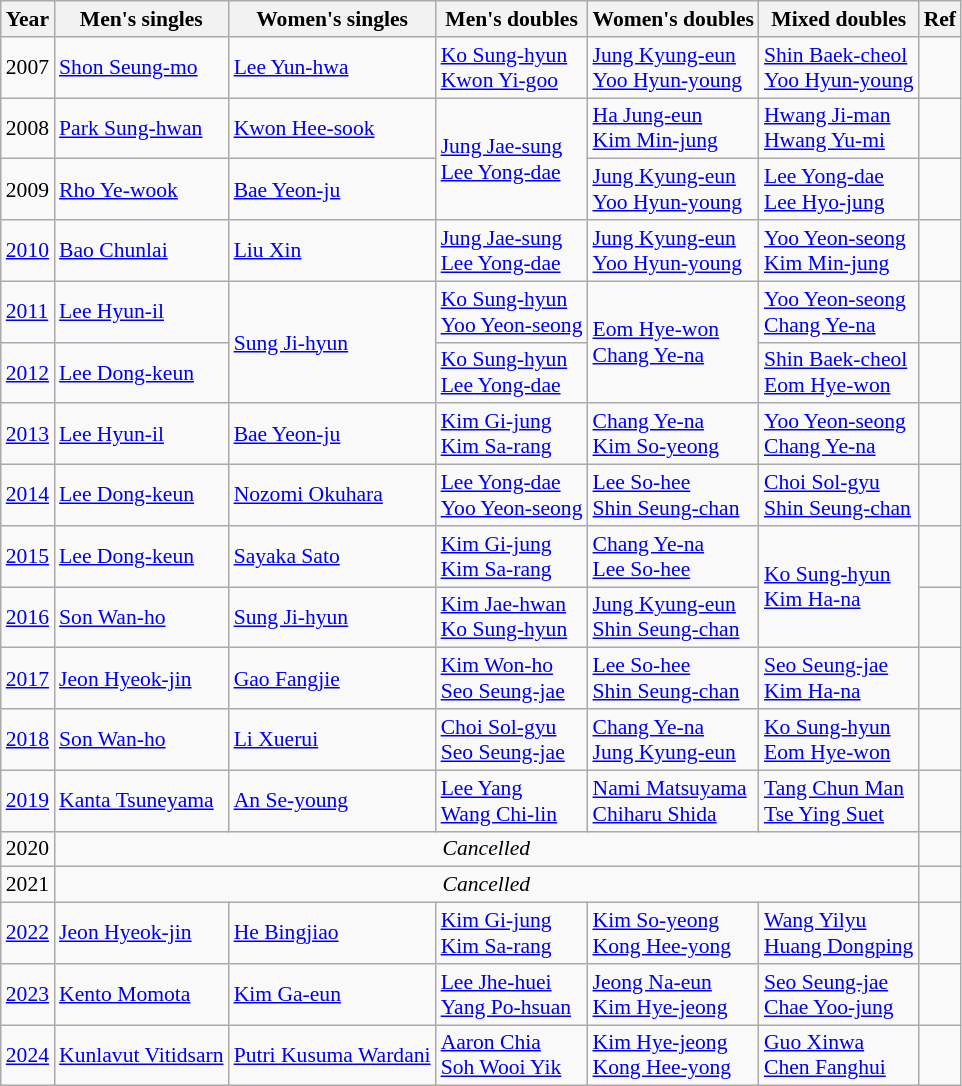<table class=wikitable style="font-size:90%;">
<tr>
<th>Year</th>
<th>Men's singles</th>
<th>Women's singles</th>
<th>Men's doubles</th>
<th>Women's doubles</th>
<th>Mixed doubles</th>
<th>Ref</th>
</tr>
<tr>
<td>2007</td>
<td> <a href='#'>Shon Seung-mo</a></td>
<td> <a href='#'>Lee Yun-hwa</a></td>
<td> <a href='#'>Ko Sung-hyun</a><br> <a href='#'>Kwon Yi-goo</a></td>
<td> <a href='#'>Jung Kyung-eun</a><br> <a href='#'>Yoo Hyun-young</a></td>
<td> <a href='#'>Shin Baek-cheol</a><br> <a href='#'>Yoo Hyun-young</a></td>
<td></td>
</tr>
<tr>
<td>2008</td>
<td> <a href='#'>Park Sung-hwan</a></td>
<td> <a href='#'>Kwon Hee-sook</a></td>
<td rowspan=2> <a href='#'>Jung Jae-sung</a><br> <a href='#'>Lee Yong-dae</a></td>
<td> <a href='#'>Ha Jung-eun</a><br> <a href='#'>Kim Min-jung</a></td>
<td> <a href='#'>Hwang Ji-man</a><br> <a href='#'>Hwang Yu-mi</a></td>
<td></td>
</tr>
<tr>
<td>2009</td>
<td> <a href='#'>Rho Ye-wook</a></td>
<td> <a href='#'>Bae Yeon-ju</a></td>
<td> <a href='#'>Jung Kyung-eun</a><br> <a href='#'>Yoo Hyun-young</a></td>
<td> <a href='#'>Lee Yong-dae</a><br> <a href='#'>Lee Hyo-jung</a></td>
<td></td>
</tr>
<tr>
<td><a href='#'>2010</a></td>
<td> <a href='#'>Bao Chunlai</a></td>
<td> <a href='#'>Liu Xin</a></td>
<td> <a href='#'>Jung Jae-sung</a><br> <a href='#'>Lee Yong-dae</a></td>
<td> <a href='#'>Jung Kyung-eun</a><br> <a href='#'>Yoo Hyun-young</a></td>
<td> <a href='#'>Yoo Yeon-seong</a><br> <a href='#'>Kim Min-jung</a></td>
<td></td>
</tr>
<tr>
<td><a href='#'>2011</a></td>
<td> <a href='#'>Lee Hyun-il</a></td>
<td rowspan=2> <a href='#'>Sung Ji-hyun</a></td>
<td> <a href='#'>Ko Sung-hyun</a><br> <a href='#'>Yoo Yeon-seong</a></td>
<td rowspan=2> <a href='#'>Eom Hye-won</a><br> <a href='#'>Chang Ye-na</a></td>
<td> <a href='#'>Yoo Yeon-seong</a><br> <a href='#'>Chang Ye-na</a></td>
<td></td>
</tr>
<tr>
<td><a href='#'>2012</a></td>
<td> <a href='#'>Lee Dong-keun</a></td>
<td> <a href='#'>Ko Sung-hyun</a><br> <a href='#'>Lee Yong-dae</a></td>
<td> <a href='#'>Shin Baek-cheol</a><br> <a href='#'>Eom Hye-won</a></td>
<td></td>
</tr>
<tr>
<td><a href='#'>2013</a></td>
<td> <a href='#'>Lee Hyun-il</a></td>
<td> <a href='#'>Bae Yeon-ju</a></td>
<td> <a href='#'>Kim Gi-jung</a><br> <a href='#'>Kim Sa-rang</a></td>
<td> <a href='#'>Chang Ye-na</a><br> <a href='#'>Kim So-yeong</a></td>
<td> <a href='#'>Yoo Yeon-seong</a><br> <a href='#'>Chang Ye-na</a></td>
<td></td>
</tr>
<tr>
<td><a href='#'>2014</a></td>
<td> <a href='#'>Lee Dong-keun</a></td>
<td> <a href='#'>Nozomi Okuhara</a></td>
<td> <a href='#'>Lee Yong-dae</a><br> <a href='#'>Yoo Yeon-seong</a></td>
<td> <a href='#'>Lee So-hee</a><br> <a href='#'>Shin Seung-chan</a></td>
<td> <a href='#'>Choi Sol-gyu</a><br> <a href='#'>Shin Seung-chan</a></td>
<td></td>
</tr>
<tr>
<td><a href='#'>2015</a></td>
<td> <a href='#'>Lee Dong-keun</a></td>
<td> <a href='#'>Sayaka Sato</a></td>
<td> <a href='#'>Kim Gi-jung</a><br> <a href='#'>Kim Sa-rang</a></td>
<td> <a href='#'>Chang Ye-na</a><br> <a href='#'>Lee So-hee</a></td>
<td rowspan=2> <a href='#'>Ko Sung-hyun</a><br> <a href='#'>Kim Ha-na</a></td>
<td></td>
</tr>
<tr>
<td><a href='#'>2016</a></td>
<td> <a href='#'>Son Wan-ho</a></td>
<td> <a href='#'>Sung Ji-hyun</a></td>
<td> <a href='#'>Kim Jae-hwan</a><br> <a href='#'>Ko Sung-hyun</a></td>
<td> <a href='#'>Jung Kyung-eun</a><br> <a href='#'>Shin Seung-chan</a></td>
<td></td>
</tr>
<tr>
<td><a href='#'>2017</a></td>
<td> <a href='#'>Jeon Hyeok-jin</a></td>
<td> <a href='#'>Gao Fangjie</a></td>
<td> <a href='#'>Kim Won-ho</a><br> <a href='#'>Seo Seung-jae</a></td>
<td> <a href='#'>Lee So-hee</a><br> <a href='#'>Shin Seung-chan</a></td>
<td> <a href='#'>Seo Seung-jae</a><br> <a href='#'>Kim Ha-na</a></td>
<td></td>
</tr>
<tr>
<td><a href='#'>2018</a></td>
<td> <a href='#'>Son Wan-ho</a></td>
<td> <a href='#'>Li Xuerui</a></td>
<td> <a href='#'>Choi Sol-gyu</a><br> <a href='#'>Seo Seung-jae</a></td>
<td> <a href='#'>Chang Ye-na</a><br> <a href='#'>Jung Kyung-eun</a></td>
<td> <a href='#'>Ko Sung-hyun</a><br> <a href='#'>Eom Hye-won</a></td>
<td></td>
</tr>
<tr>
<td><a href='#'>2019</a></td>
<td> <a href='#'>Kanta Tsuneyama</a></td>
<td> <a href='#'>An Se-young</a></td>
<td> <a href='#'>Lee Yang</a><br> <a href='#'>Wang Chi-lin</a></td>
<td> <a href='#'>Nami Matsuyama</a><br> <a href='#'>Chiharu Shida</a></td>
<td> <a href='#'>Tang Chun Man</a><br> <a href='#'>Tse Ying Suet</a></td>
<td></td>
</tr>
<tr>
<td>2020</td>
<td colspan="5" align="center"><em>Cancelled</em></td>
<td></td>
</tr>
<tr>
<td>2021</td>
<td colspan="5" align="center"><em>Cancelled</em></td>
<td></td>
</tr>
<tr>
<td><a href='#'>2022</a></td>
<td> <a href='#'>Jeon Hyeok-jin</a></td>
<td> <a href='#'>He Bingjiao</a></td>
<td> <a href='#'>Kim Gi-jung</a><br> <a href='#'>Kim Sa-rang</a></td>
<td> <a href='#'>Kim So-yeong</a><br> <a href='#'>Kong Hee-yong</a></td>
<td> <a href='#'>Wang Yilyu</a><br> <a href='#'>Huang Dongping</a></td>
<td></td>
</tr>
<tr>
<td><a href='#'>2023</a></td>
<td> <a href='#'>Kento Momota</a></td>
<td> <a href='#'>Kim Ga-eun</a></td>
<td> <a href='#'>Lee Jhe-huei</a><br> <a href='#'>Yang Po-hsuan</a></td>
<td> <a href='#'>Jeong Na-eun</a><br> <a href='#'>Kim Hye-jeong</a></td>
<td> <a href='#'>Seo Seung-jae</a><br> <a href='#'>Chae Yoo-jung</a></td>
<td></td>
</tr>
<tr>
<td><a href='#'>2024</a></td>
<td> <a href='#'>Kunlavut Vitidsarn</a></td>
<td> <a href='#'>Putri Kusuma Wardani</a></td>
<td> <a href='#'>Aaron Chia</a><br> <a href='#'>Soh Wooi Yik</a></td>
<td> <a href='#'>Kim Hye-jeong</a><br> <a href='#'>Kong Hee-yong</a></td>
<td> <a href='#'>Guo Xinwa</a><br> <a href='#'>Chen Fanghui</a></td>
<td></td>
</tr>
</table>
